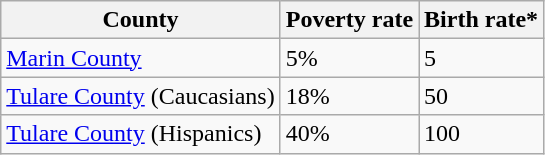<table class="wikitable">
<tr>
<th>County</th>
<th>Poverty rate</th>
<th>Birth rate*</th>
</tr>
<tr>
<td><a href='#'>Marin County</a></td>
<td>5%</td>
<td>5</td>
</tr>
<tr>
<td><a href='#'>Tulare County</a> (Caucasians)</td>
<td>18%</td>
<td>50</td>
</tr>
<tr>
<td><a href='#'>Tulare County</a> (Hispanics)</td>
<td>40%</td>
<td>100</td>
</tr>
</table>
